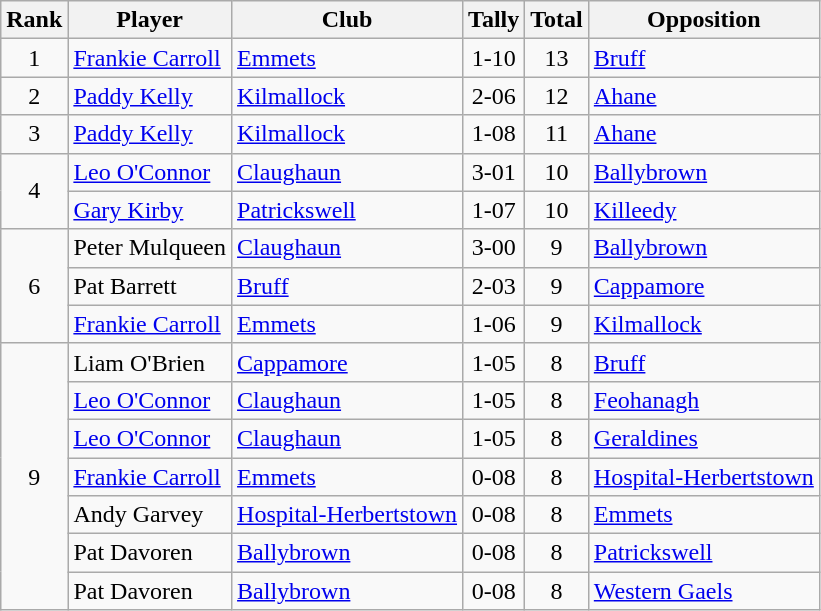<table class="wikitable">
<tr>
<th>Rank</th>
<th>Player</th>
<th>Club</th>
<th>Tally</th>
<th>Total</th>
<th>Opposition</th>
</tr>
<tr>
<td rowspan="1" style="text-align:center;">1</td>
<td><a href='#'>Frankie Carroll</a></td>
<td><a href='#'>Emmets</a></td>
<td align=center>1-10</td>
<td align=center>13</td>
<td><a href='#'>Bruff</a></td>
</tr>
<tr>
<td rowspan="1" style="text-align:center;">2</td>
<td><a href='#'>Paddy Kelly</a></td>
<td><a href='#'>Kilmallock</a></td>
<td align=center>2-06</td>
<td align=center>12</td>
<td><a href='#'>Ahane</a></td>
</tr>
<tr>
<td rowspan="1" style="text-align:center;">3</td>
<td><a href='#'>Paddy Kelly</a></td>
<td><a href='#'>Kilmallock</a></td>
<td align=center>1-08</td>
<td align=center>11</td>
<td><a href='#'>Ahane</a></td>
</tr>
<tr>
<td rowspan="2" style="text-align:center;">4</td>
<td><a href='#'>Leo O'Connor</a></td>
<td><a href='#'>Claughaun</a></td>
<td align=center>3-01</td>
<td align=center>10</td>
<td><a href='#'>Ballybrown</a></td>
</tr>
<tr>
<td><a href='#'>Gary Kirby</a></td>
<td><a href='#'>Patrickswell</a></td>
<td align=center>1-07</td>
<td align=center>10</td>
<td><a href='#'>Killeedy</a></td>
</tr>
<tr>
<td rowspan="3" style="text-align:center;">6</td>
<td>Peter Mulqueen</td>
<td><a href='#'>Claughaun</a></td>
<td align=center>3-00</td>
<td align=center>9</td>
<td><a href='#'>Ballybrown</a></td>
</tr>
<tr>
<td>Pat Barrett</td>
<td><a href='#'>Bruff</a></td>
<td align=center>2-03</td>
<td align=center>9</td>
<td><a href='#'>Cappamore</a></td>
</tr>
<tr>
<td><a href='#'>Frankie Carroll</a></td>
<td><a href='#'>Emmets</a></td>
<td align=center>1-06</td>
<td align=center>9</td>
<td><a href='#'>Kilmallock</a></td>
</tr>
<tr>
<td rowspan="7" style="text-align:center;">9</td>
<td>Liam O'Brien</td>
<td><a href='#'>Cappamore</a></td>
<td align=center>1-05</td>
<td align=center>8</td>
<td><a href='#'>Bruff</a></td>
</tr>
<tr>
<td><a href='#'>Leo O'Connor</a></td>
<td><a href='#'>Claughaun</a></td>
<td align=center>1-05</td>
<td align=center>8</td>
<td><a href='#'>Feohanagh</a></td>
</tr>
<tr>
<td><a href='#'>Leo O'Connor</a></td>
<td><a href='#'>Claughaun</a></td>
<td align=center>1-05</td>
<td align=center>8</td>
<td><a href='#'>Geraldines</a></td>
</tr>
<tr>
<td><a href='#'>Frankie Carroll</a></td>
<td><a href='#'>Emmets</a></td>
<td align=center>0-08</td>
<td align=center>8</td>
<td><a href='#'>Hospital-Herbertstown</a></td>
</tr>
<tr>
<td>Andy Garvey</td>
<td><a href='#'>Hospital-Herbertstown</a></td>
<td align=center>0-08</td>
<td align=center>8</td>
<td><a href='#'>Emmets</a></td>
</tr>
<tr>
<td>Pat Davoren</td>
<td><a href='#'>Ballybrown</a></td>
<td align=center>0-08</td>
<td align=center>8</td>
<td><a href='#'>Patrickswell</a></td>
</tr>
<tr>
<td>Pat Davoren</td>
<td><a href='#'>Ballybrown</a></td>
<td align=center>0-08</td>
<td align=center>8</td>
<td><a href='#'>Western Gaels</a></td>
</tr>
</table>
